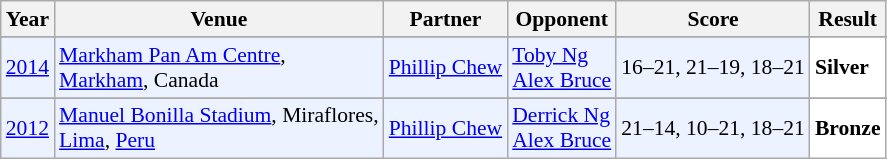<table class="sortable wikitable" style="font-size: 90%;">
<tr>
<th>Year</th>
<th>Venue</th>
<th>Partner</th>
<th>Opponent</th>
<th>Score</th>
<th>Result</th>
</tr>
<tr>
</tr>
<tr style="background:#ECF2FF">
<td align="center"><a href='#'>2014</a></td>
<td align="left"><a href='#'>Markham Pan Am Centre</a>,<br> <a href='#'>Markham</a>, Canada</td>
<td align="left"> <a href='#'>Phillip Chew</a></td>
<td align="left"> <a href='#'>Toby Ng</a><br> <a href='#'>Alex Bruce</a></td>
<td align="center">16–21, 21–19, 18–21</td>
<td style="text-align:left; background:white"> <strong>Silver</strong></td>
</tr>
<tr>
</tr>
<tr style="background:#ECF2FF">
<td align="center"><a href='#'>2012</a></td>
<td align="left"><a href='#'>Manuel Bonilla Stadium</a>, Miraflores,<br><a href='#'>Lima</a>, <a href='#'>Peru</a></td>
<td align="left"> <a href='#'>Phillip Chew</a></td>
<td align="left"> <a href='#'>Derrick Ng</a><br> <a href='#'>Alex Bruce</a></td>
<td align="center">21–14, 10–21, 18–21</td>
<td style="text-align:left; background:white"> <strong>Bronze</strong></td>
</tr>
</table>
